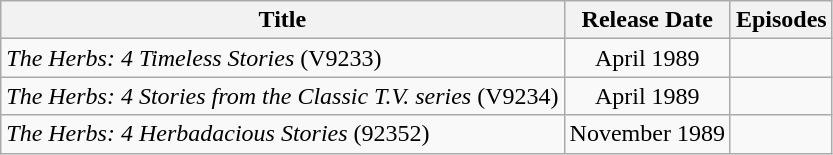<table class="wikitable">
<tr>
<th>Title</th>
<th>Release Date</th>
<th>Episodes</th>
</tr>
<tr>
<td><em>The Herbs: 4 Timeless Stories</em> (V9233)</td>
<td align="center">April 1989</td>
<td align="center"></td>
</tr>
<tr>
<td><em>The Herbs: 4 Stories from the Classic T.V. series</em> (V9234)</td>
<td align="center">April 1989</td>
<td align="center"></td>
</tr>
<tr>
<td><em>The Herbs: 4 Herbadacious Stories</em> (92352)</td>
<td align="center">November 1989</td>
<td align="center"></td>
</tr>
</table>
